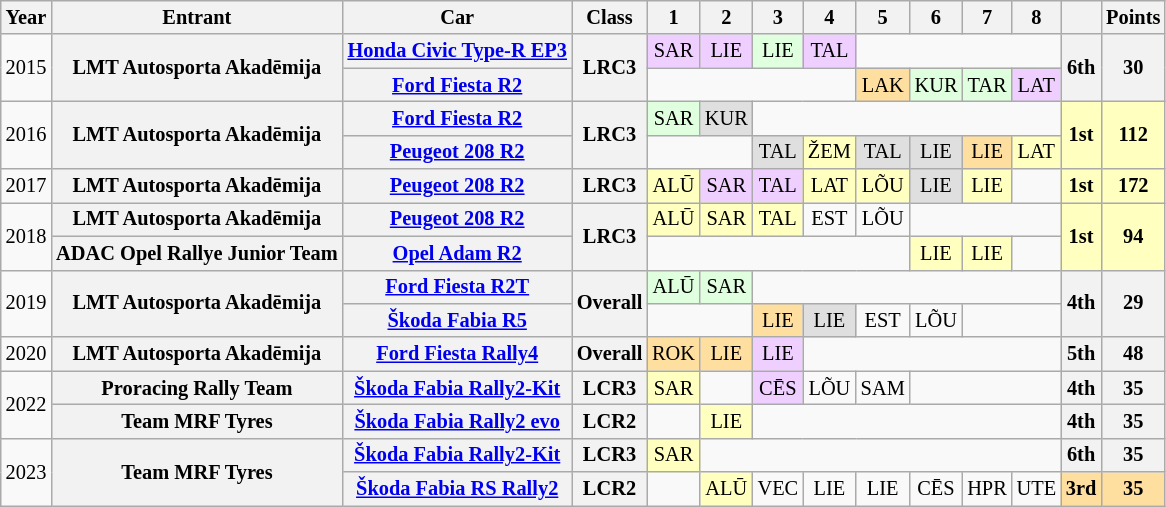<table class="wikitable" style="text-align:center; font-size:85%">
<tr>
<th>Year</th>
<th>Entrant</th>
<th>Car</th>
<th>Class</th>
<th>1</th>
<th>2</th>
<th>3</th>
<th>4</th>
<th>5</th>
<th>6</th>
<th>7</th>
<th>8</th>
<th></th>
<th>Points</th>
</tr>
<tr>
<td rowspan="2">2015</td>
<th rowspan="2"  nowrap>LMT Autosporta Akadēmija</th>
<th nowrap><a href='#'>Honda Civic Type-R EP3</a></th>
<th rowspan="2">LRC3</th>
<td style="background:#EFCFFF">SAR<br></td>
<td style="background:#EFCFFF">LIE<br></td>
<td style="background:#DFFFDF">LIE<br></td>
<td style="background:#EFCFFF">TAL<br></td>
<td colspan=4></td>
<th rowspan="2">6th</th>
<th rowspan="2">30</th>
</tr>
<tr>
<th nowrap><a href='#'>Ford Fiesta R2</a></th>
<td colspan=4></td>
<td style="background:#FFDF9F">LAK<br></td>
<td style="background:#DFFFDF">KUR<br></td>
<td style="background:#DFFFDF">TAR<br></td>
<td style="background:#EFCFFF">LAT<br></td>
</tr>
<tr>
<td rowspan="2">2016</td>
<th rowspan="2" nowrap>LMT Autosporta Akadēmija</th>
<th nowrap><a href='#'>Ford Fiesta R2</a></th>
<th rowspan="2">LRC3</th>
<td style="background:#DFFFDF">SAR<br></td>
<td style="background:#DFDFDF">KUR<br></td>
<td colspan=6></td>
<th rowspan="2" style="background:#FFFFBF">1st</th>
<th rowspan="2" style="background:#FFFFBF">112</th>
</tr>
<tr>
<th nowrap><a href='#'>Peugeot 208 R2</a></th>
<td colspan=2></td>
<td style="background:#DFDFDF">TAL<br></td>
<td style="background:#FFFFBF">ŽEM<br></td>
<td style="background:#DFDFDF">TAL<br></td>
<td style="background:#DFDFDF">LIE<br></td>
<td style="background:#FFDF9F">LIE<br></td>
<td style="background:#FFFFBF">LAT<br></td>
</tr>
<tr>
<td>2017</td>
<th nowrap>LMT Autosporta Akadēmija</th>
<th nowrap><a href='#'>Peugeot 208 R2</a></th>
<th>LRC3</th>
<td style="background:#FFFFBF">ALŪ<br></td>
<td style="background:#EFCFFF">SAR<br></td>
<td style="background:#EFCFFF">TAL<br></td>
<td style="background:#FFFFBF">LAT<br></td>
<td style="background:#FFFFBF">LÕU<br></td>
<td style="background:#DFDFDF">LIE<br></td>
<td style="background:#FFFFBF">LIE<br></td>
<td></td>
<th style="background:#FFFFBF">1st</th>
<th style="background:#FFFFBF">172</th>
</tr>
<tr>
<td rowspan="2">2018</td>
<th nowrap>LMT Autosporta Akadēmija</th>
<th nowrap><a href='#'>Peugeot 208 R2</a></th>
<th rowspan="2">LRC3</th>
<td style="background:#FFFFBF">ALŪ<br></td>
<td style="background:#FFFFBF">SAR<br></td>
<td style="background:#FFFFBF">TAL<br></td>
<td style="background:#">EST</td>
<td style="background:#">LÕU</td>
<td colspan=3></td>
<th rowspan="2" style="background:#FFFFBF">1st</th>
<th rowspan="2" style="background:#FFFFBF">94</th>
</tr>
<tr>
<th nowrap>ADAC Opel Rallye Junior Team</th>
<th nowrap><a href='#'>Opel Adam R2</a></th>
<td colspan=5></td>
<td style="background:#FFFFBF">LIE<br></td>
<td style="background:#FFFFBF">LIE<br></td>
<td></td>
</tr>
<tr>
<td rowspan="2">2019</td>
<th rowspan="2" nowrap>LMT Autosporta Akadēmija</th>
<th nowrap><a href='#'>Ford Fiesta R2T</a></th>
<th rowspan="2" nowrap>Overall</th>
<td style="background:#DFFFDF">ALŪ<br></td>
<td style="background:#DFFFDF">SAR<br></td>
<td colspan=6></td>
<th rowspan="2">4th</th>
<th rowspan="2">29</th>
</tr>
<tr>
<th nowrap><a href='#'>Škoda Fabia R5</a></th>
<td colspan=2></td>
<td style="background:#FFDF9F">LIE<br></td>
<td style="background:#DFDFDF">LIE<br></td>
<td>EST</td>
<td>LÕU</td>
<td colspan=2></td>
</tr>
<tr>
<td>2020</td>
<th nowrap>LMT Autosporta Akadēmija</th>
<th nowrap><a href='#'>Ford Fiesta Rally4</a></th>
<th>Overall</th>
<td style="background:#FFDF9F">ROK<br></td>
<td style="background:#FFDF9F">LIE<br></td>
<td style="background:#EFCFFF">LIE<br></td>
<td colspan=5></td>
<th>5th</th>
<th>48</th>
</tr>
<tr>
<td rowspan="2">2022</td>
<th nowrap>Proracing Rally Team</th>
<th nowrap><a href='#'>Škoda Fabia Rally2-Kit</a></th>
<th>LCR3</th>
<td style="background:#FFFFBF">SAR<br></td>
<td></td>
<td style="background:#EFCFFF">CĒS<br></td>
<td>LÕU</td>
<td>SAM</td>
<td colspan=3></td>
<th>4th</th>
<th>35</th>
</tr>
<tr>
<th nowrap>Team MRF Tyres</th>
<th nowrap><a href='#'>Škoda Fabia Rally2 evo</a></th>
<th>LCR2</th>
<td></td>
<td style="background:#FFFFBF">LIE<br></td>
<td colspan=6></td>
<th>4th</th>
<th>35</th>
</tr>
<tr>
<td rowspan="2">2023</td>
<th rowspan="2" nowrap>Team MRF Tyres</th>
<th nowrap><a href='#'>Škoda Fabia Rally2-Kit</a></th>
<th>LCR3</th>
<td style="background:#FFFFBF">SAR<br></td>
<td colspan=7></td>
<th>6th</th>
<th>35</th>
</tr>
<tr>
<th nowrap><a href='#'>Škoda Fabia RS Rally2</a></th>
<th>LCR2</th>
<td></td>
<td style="background:#FFFFBF">ALŪ<br></td>
<td>VEC</td>
<td>LIE</td>
<td>LIE</td>
<td>CĒS</td>
<td>HPR</td>
<td>UTE</td>
<th style="background:#FFDF9F">3rd</th>
<th style="background:#FFDF9F">35</th>
</tr>
</table>
